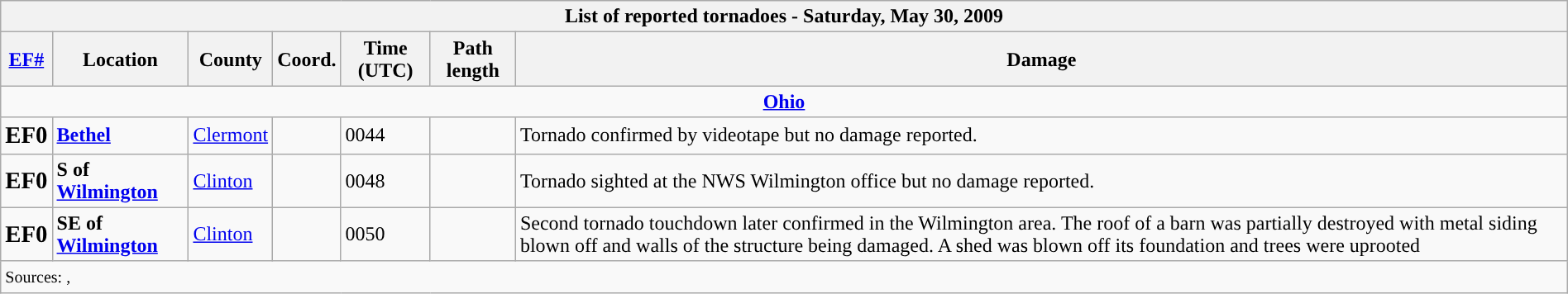<table class="wikitable collapsible" width="100%">
<tr>
<th colspan="7">List of reported tornadoes - Saturday, May 30, 2009</th>
</tr>
<tr>
<th><a href='#'>EF#</a></th>
<th>Location</th>
<th>County</th>
<th>Coord.</th>
<th>Time (UTC)</th>
<th>Path length</th>
<th>Damage</th>
</tr>
<tr>
<td colspan="7" align=center><strong><a href='#'>Ohio</a></strong></td>
</tr>
<tr>
<td><big><strong>EF0</strong></big></td>
<td><strong><a href='#'>Bethel</a></strong></td>
<td><a href='#'>Clermont</a></td>
<td></td>
<td>0044</td>
<td></td>
<td>Tornado confirmed by videotape but no damage reported.</td>
</tr>
<tr>
<td><big><strong>EF0</strong></big></td>
<td><strong>S of <a href='#'>Wilmington</a></strong></td>
<td><a href='#'>Clinton</a></td>
<td></td>
<td>0048</td>
<td></td>
<td>Tornado sighted at the NWS Wilmington office but no damage reported.</td>
</tr>
<tr>
<td><big><strong>EF0</strong></big></td>
<td><strong>SE of <a href='#'>Wilmington</a></strong></td>
<td><a href='#'>Clinton</a></td>
<td></td>
<td>0050</td>
<td></td>
<td>Second tornado touchdown later confirmed in the Wilmington area. The roof of a barn was partially destroyed with metal siding blown off and walls of the structure being damaged. A shed was blown off its foundation and trees were uprooted</td>
</tr>
<tr>
<td colspan="7"><small>Sources: , </small></td>
</tr>
</table>
